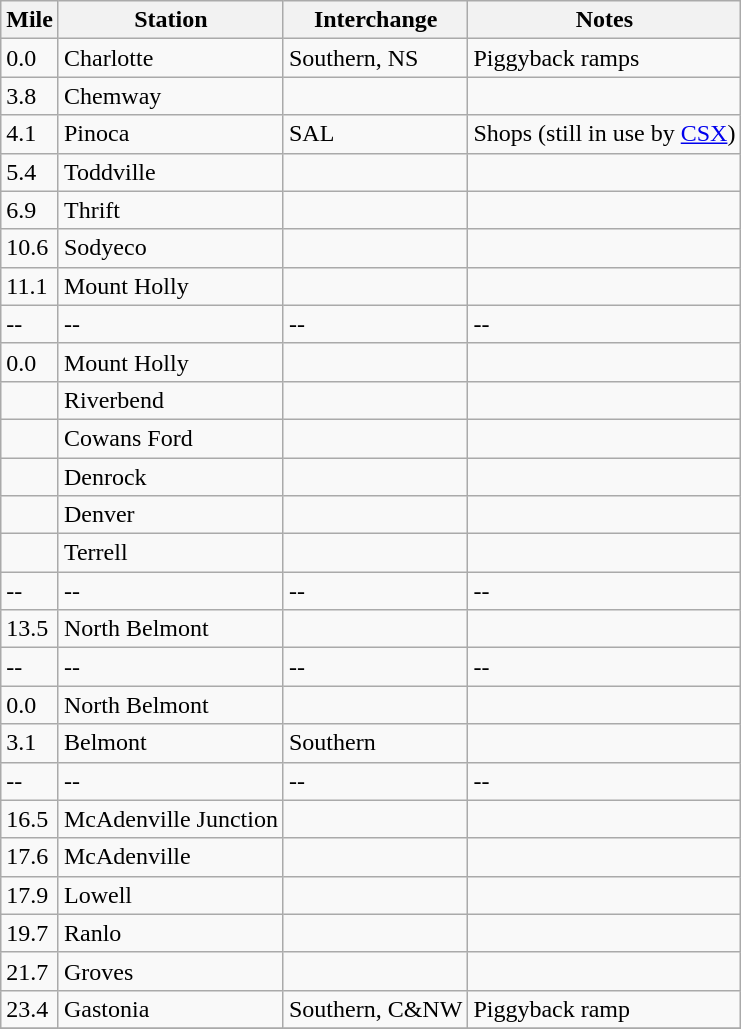<table class="wikitable">
<tr>
<th>Mile</th>
<th>Station</th>
<th>Interchange</th>
<th>Notes</th>
</tr>
<tr>
<td>0.0</td>
<td>Charlotte</td>
<td>Southern, NS</td>
<td>Piggyback ramps</td>
</tr>
<tr>
<td>3.8</td>
<td>Chemway</td>
<td></td>
<td></td>
</tr>
<tr>
<td>4.1</td>
<td>Pinoca</td>
<td>SAL</td>
<td>Shops (still in use by <a href='#'>CSX</a>)</td>
</tr>
<tr>
<td>5.4</td>
<td>Toddville</td>
<td></td>
<td></td>
</tr>
<tr>
<td>6.9</td>
<td>Thrift</td>
<td></td>
<td></td>
</tr>
<tr>
<td>10.6</td>
<td>Sodyeco</td>
<td></td>
<td></td>
</tr>
<tr>
<td>11.1</td>
<td>Mount Holly</td>
<td></td>
<td></td>
</tr>
<tr>
<td>--</td>
<td>--</td>
<td>--</td>
<td>--</td>
</tr>
<tr>
<td>0.0</td>
<td>Mount Holly</td>
<td></td>
<td></td>
</tr>
<tr>
<td></td>
<td>Riverbend</td>
<td></td>
<td></td>
</tr>
<tr>
<td></td>
<td>Cowans Ford</td>
<td></td>
<td></td>
</tr>
<tr>
<td></td>
<td>Denrock</td>
<td></td>
<td></td>
</tr>
<tr>
<td></td>
<td>Denver</td>
<td></td>
<td></td>
</tr>
<tr>
<td></td>
<td>Terrell</td>
<td></td>
<td></td>
</tr>
<tr>
<td>--</td>
<td>--</td>
<td>--</td>
<td>--</td>
</tr>
<tr>
<td>13.5</td>
<td>North Belmont</td>
<td></td>
<td></td>
</tr>
<tr>
<td>--</td>
<td>--</td>
<td>--</td>
<td>--</td>
</tr>
<tr>
<td>0.0</td>
<td>North Belmont</td>
<td></td>
<td></td>
</tr>
<tr>
<td>3.1</td>
<td>Belmont</td>
<td>Southern</td>
<td></td>
</tr>
<tr>
<td>--</td>
<td>--</td>
<td>--</td>
<td>--</td>
</tr>
<tr>
<td>16.5</td>
<td>McAdenville Junction</td>
<td></td>
<td></td>
</tr>
<tr>
<td>17.6</td>
<td>McAdenville</td>
<td></td>
<td></td>
</tr>
<tr>
<td>17.9</td>
<td>Lowell</td>
<td></td>
<td></td>
</tr>
<tr>
<td>19.7</td>
<td>Ranlo</td>
<td></td>
<td></td>
</tr>
<tr>
<td>21.7</td>
<td>Groves</td>
<td></td>
<td></td>
</tr>
<tr>
<td>23.4</td>
<td>Gastonia</td>
<td>Southern, C&NW</td>
<td>Piggyback ramp</td>
</tr>
<tr>
</tr>
</table>
